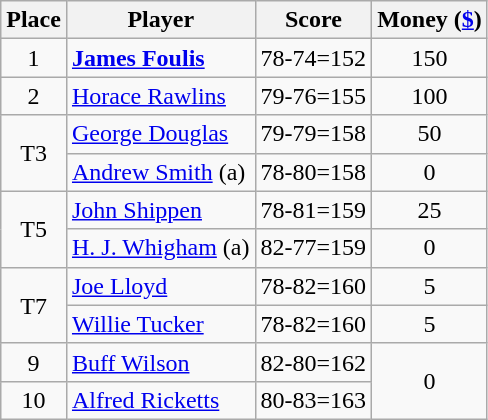<table class=wikitable>
<tr>
<th>Place</th>
<th>Player</th>
<th>Score</th>
<th>Money (<a href='#'>$</a>)</th>
</tr>
<tr>
<td align=center>1</td>
<td> <strong><a href='#'>James Foulis</a></strong></td>
<td>78-74=152</td>
<td align=center>150</td>
</tr>
<tr>
<td align=center>2</td>
<td> <a href='#'>Horace Rawlins</a></td>
<td>79-76=155</td>
<td align=center>100</td>
</tr>
<tr>
<td rowspan=2 align=center>T3</td>
<td> <a href='#'>George Douglas</a></td>
<td>79-79=158</td>
<td align=center>50</td>
</tr>
<tr>
<td> <a href='#'>Andrew Smith</a> (a)</td>
<td>78-80=158</td>
<td align=center>0</td>
</tr>
<tr>
<td rowspan=2 align=center>T5</td>
<td> <a href='#'>John Shippen</a></td>
<td>78-81=159</td>
<td align=center>25</td>
</tr>
<tr>
<td> <a href='#'>H. J. Whigham</a> (a)</td>
<td>82-77=159</td>
<td align=center>0</td>
</tr>
<tr>
<td rowspan=2 align=center>T7</td>
<td> <a href='#'>Joe Lloyd</a></td>
<td>78-82=160</td>
<td align=center>5</td>
</tr>
<tr>
<td> <a href='#'>Willie Tucker</a></td>
<td>78-82=160</td>
<td align=center>5</td>
</tr>
<tr>
<td align=center>9</td>
<td> <a href='#'>Buff Wilson</a></td>
<td>82-80=162</td>
<td rowspan=2 align=center>0</td>
</tr>
<tr>
<td align=center>10</td>
<td> <a href='#'>Alfred Ricketts</a></td>
<td>80-83=163</td>
</tr>
</table>
